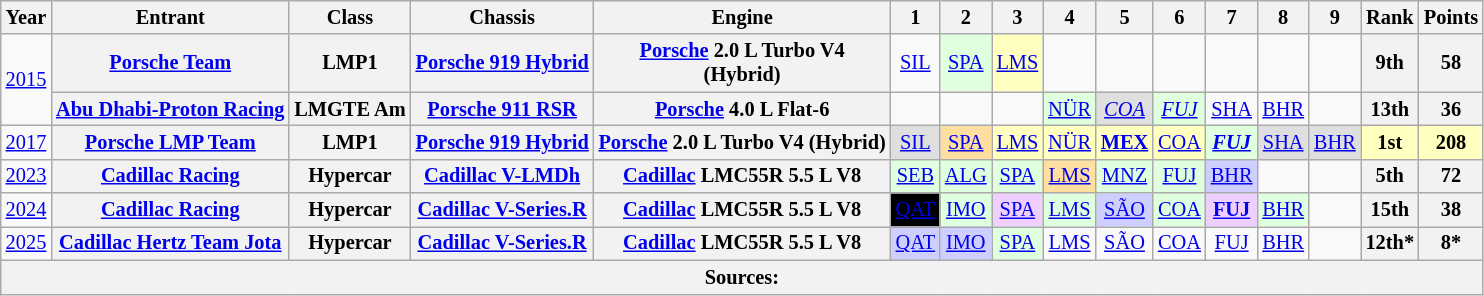<table class="wikitable" style="text-align:center; font-size:85%">
<tr>
<th>Year</th>
<th>Entrant</th>
<th>Class</th>
<th>Chassis</th>
<th>Engine</th>
<th>1</th>
<th>2</th>
<th>3</th>
<th>4</th>
<th>5</th>
<th>6</th>
<th>7</th>
<th>8</th>
<th>9</th>
<th>Rank</th>
<th>Points</th>
</tr>
<tr>
<td rowspan=2><a href='#'>2015</a></td>
<th nowrap><a href='#'>Porsche Team</a></th>
<th>LMP1</th>
<th nowrap><a href='#'>Porsche 919 Hybrid</a></th>
<th nowrap><a href='#'>Porsche</a> 2.0 L Turbo V4<br>(Hybrid)</th>
<td><a href='#'>SIL</a></td>
<td style="background:#DFFFDF;"><a href='#'>SPA</a><br></td>
<td style="background:#FFFFBF;"><a href='#'>LMS</a><br></td>
<td></td>
<td></td>
<td></td>
<td></td>
<td></td>
<td></td>
<th>9th</th>
<th>58</th>
</tr>
<tr>
<th nowrap><a href='#'>Abu Dhabi-Proton Racing</a></th>
<th nowrap>LMGTE Am</th>
<th nowrap><a href='#'>Porsche 911 RSR</a></th>
<th nowrap><a href='#'>Porsche</a> 4.0 L Flat-6</th>
<td></td>
<td></td>
<td></td>
<td style="background:#DFFFDF;"><a href='#'>NÜR</a><br></td>
<td style="background:#DFDFDF;"><em><a href='#'>COA</a></em><br></td>
<td style="background:#DFFFDF;"><em><a href='#'>FUJ</a></em><br></td>
<td><a href='#'>SHA</a></td>
<td><a href='#'>BHR</a></td>
<td></td>
<th>13th</th>
<th>36</th>
</tr>
<tr>
<td><a href='#'>2017</a></td>
<th nowrap><a href='#'>Porsche LMP Team</a></th>
<th>LMP1</th>
<th nowrap><a href='#'>Porsche 919 Hybrid</a></th>
<th nowrap><a href='#'>Porsche</a> 2.0 L Turbo V4 (Hybrid)</th>
<td style="background:#DFDFDF;"><a href='#'>SIL</a><br></td>
<td style="background:#FFDF9F;"><a href='#'>SPA</a><br></td>
<td style="background:#FFFFBF;"><a href='#'>LMS</a><br></td>
<td style="background:#FFFFBF;"><a href='#'>NÜR</a><br></td>
<td style="background:#FFFFBF;"><strong><a href='#'>MEX</a></strong><br></td>
<td style="background:#FFFFBF;"><a href='#'>COA</a><br></td>
<td style="background:#DFFFDF;"><strong><em><a href='#'>FUJ</a></em></strong><br></td>
<td style="background:#DFDFDF;"><a href='#'>SHA</a><br></td>
<td style="background:#DFDFDF;"><a href='#'>BHR</a><br></td>
<th style="background:#FFFFBF;">1st</th>
<th style="background:#FFFFBF;">208</th>
</tr>
<tr>
<td><a href='#'>2023</a></td>
<th nowrap><a href='#'>Cadillac Racing</a></th>
<th>Hypercar</th>
<th nowrap><a href='#'>Cadillac V-LMDh</a></th>
<th nowrap><a href='#'>Cadillac</a> LMC55R 5.5 L V8</th>
<td style="background:#DFFFDF;"><a href='#'>SEB</a><br></td>
<td style="background:#DFFFDF;"><a href='#'>ALG</a><br></td>
<td style="background:#DFFFDF;"><a href='#'>SPA</a><br></td>
<td style="background:#FFDF9F;"><a href='#'>LMS</a><br></td>
<td style="background:#DFFFDF;"><a href='#'>MNZ</a><br></td>
<td style="background:#DFFFDF;"><a href='#'>FUJ</a><br></td>
<td style="background:#CFCFFF;"><a href='#'>BHR</a><br></td>
<td></td>
<td></td>
<th>5th</th>
<th>72</th>
</tr>
<tr>
<td><a href='#'>2024</a></td>
<th nowrap><a href='#'>Cadillac Racing</a></th>
<th>Hypercar</th>
<th nowrap><a href='#'>Cadillac V-Series.R</a></th>
<th nowrap><a href='#'>Cadillac</a> LMC55R 5.5 L V8</th>
<td style="background-color:#000000;color:white"><a href='#'><span>QAT</span></a><br></td>
<td style="background:#DFFFDF;"><a href='#'>IMO</a><br></td>
<td style="background:#EFCFFF;"><a href='#'>SPA</a><br></td>
<td style="background:#DFFFDF;"><a href='#'>LMS</a><br></td>
<td style="background:#CFCFFF;"><a href='#'>SÃO</a><br></td>
<td style="background:#DFFFDF;"><a href='#'>COA</a><br></td>
<td style="background:#EFCFFF;"><strong><a href='#'>FUJ</a></strong><br></td>
<td style="background:#DFFFDF;"><a href='#'>BHR</a><br></td>
<td></td>
<th>15th</th>
<th>38</th>
</tr>
<tr>
<td><a href='#'>2025</a></td>
<th><a href='#'>Cadillac Hertz Team Jota</a></th>
<th>Hypercar</th>
<th><a href='#'>Cadillac V-Series.R</a></th>
<th><a href='#'>Cadillac</a> LMC55R 5.5 L V8</th>
<td style="background:#CFCFFF;"><a href='#'>QAT</a><br></td>
<td style="background:#CFCFFF;"><a href='#'>IMO</a><br></td>
<td style="background:#DFFFDF;"><a href='#'>SPA</a><br></td>
<td style="background:#;"><a href='#'>LMS</a><br></td>
<td style="background:#;"><a href='#'>SÃO</a><br></td>
<td style="background:#;"><a href='#'>COA</a><br></td>
<td style="background:#;"><a href='#'>FUJ</a><br></td>
<td style="background:#;"><a href='#'>BHR</a><br></td>
<td></td>
<th>12th*</th>
<th>8*</th>
</tr>
<tr>
<th colspan="16">Sources:</th>
</tr>
</table>
